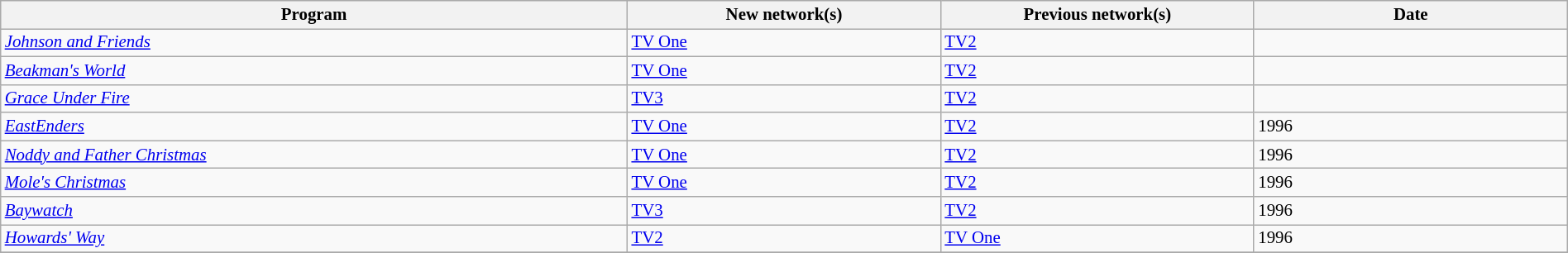<table class="wikitable sortable"  style="width:100%; font-size:87%;">
<tr style="background:#efefef;">
<th style="width:40%;">Program</th>
<th style="width:20%;">New network(s)</th>
<th style="width:20%;">Previous network(s)</th>
<th style="width:20%;">Date</th>
</tr>
<tr>
<td> <em><a href='#'>Johnson and Friends</a></em></td>
<td><a href='#'>TV One</a></td>
<td><a href='#'>TV2</a></td>
<td></td>
</tr>
<tr>
<td> <em><a href='#'>Beakman's World</a></em></td>
<td><a href='#'>TV One</a></td>
<td><a href='#'>TV2</a></td>
<td></td>
</tr>
<tr>
<td> <em><a href='#'>Grace Under Fire</a></em></td>
<td><a href='#'>TV3</a></td>
<td><a href='#'>TV2</a></td>
<td></td>
</tr>
<tr>
<td> <em><a href='#'>EastEnders</a></em></td>
<td><a href='#'>TV One</a></td>
<td><a href='#'>TV2</a></td>
<td>1996</td>
</tr>
<tr>
<td> <em><a href='#'>Noddy and Father Christmas</a></em></td>
<td><a href='#'>TV One</a></td>
<td><a href='#'>TV2</a></td>
<td>1996</td>
</tr>
<tr>
<td> <em><a href='#'>Mole's Christmas</a></em></td>
<td><a href='#'>TV One</a></td>
<td><a href='#'>TV2</a></td>
<td>1996</td>
</tr>
<tr>
<td> <em><a href='#'>Baywatch</a></em></td>
<td><a href='#'>TV3</a></td>
<td><a href='#'>TV2</a></td>
<td>1996</td>
</tr>
<tr>
<td> <em><a href='#'>Howards' Way</a></em></td>
<td><a href='#'>TV2</a></td>
<td><a href='#'>TV One</a></td>
<td>1996</td>
</tr>
<tr>
</tr>
</table>
